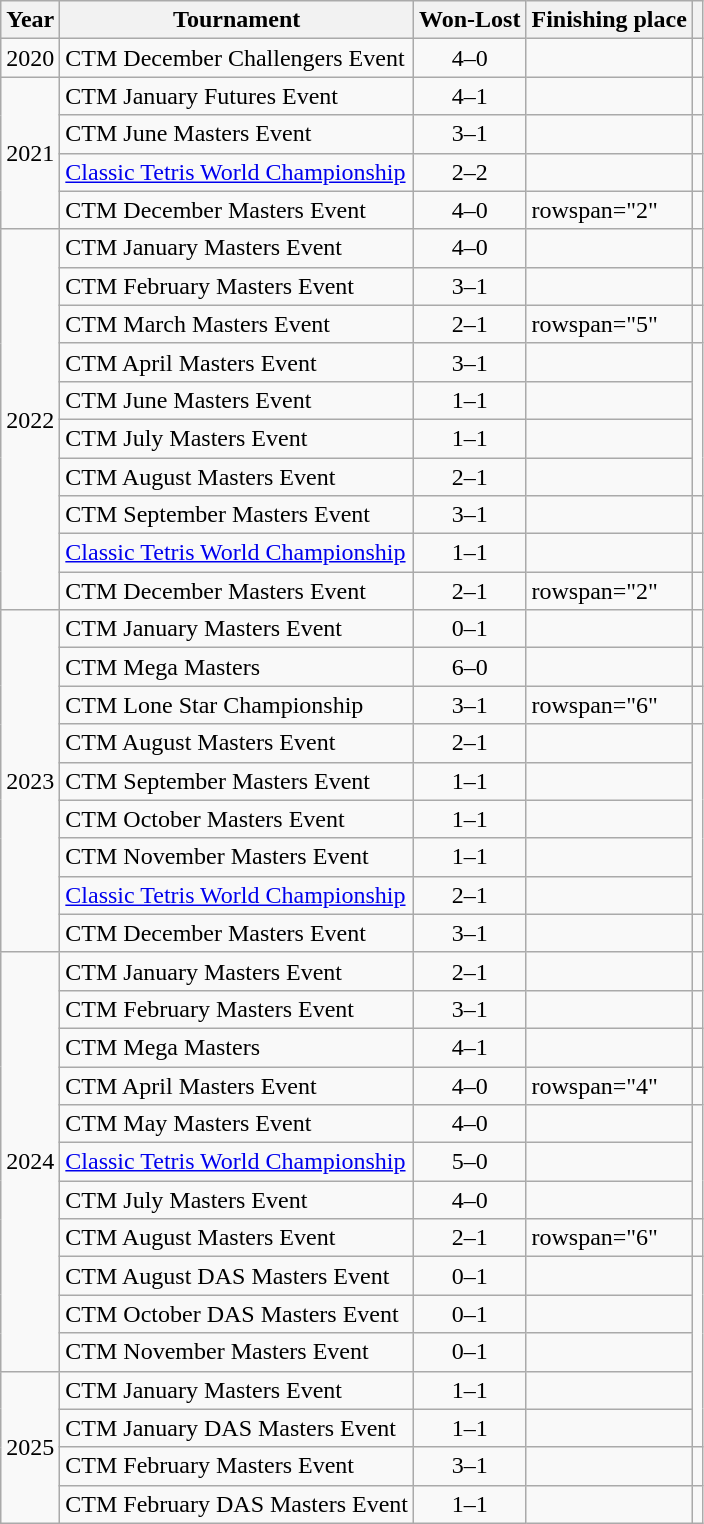<table class="sortable wikitable plainrowheaders">
<tr>
<th scope="col">Year</th>
<th scope="col">Tournament</th>
<th scope="col">Won-Lost</th>
<th scope="col">Finishing place</th>
<th scope="col" align="center" class=unsortable></th>
</tr>
<tr>
<td>2020</td>
<td>CTM December Challengers Event</td>
<td align="center">4–0</td>
<td></td>
<td align="center"></td>
</tr>
<tr>
<td rowspan="4">2021</td>
<td>CTM January Futures Event</td>
<td align="center">4–1</td>
<td></td>
<td align="center"></td>
</tr>
<tr>
<td>CTM June Masters Event</td>
<td align="center">3–1</td>
<td></td>
<td align="center"></td>
</tr>
<tr>
<td><a href='#'>Classic Tetris World Championship</a></td>
<td align="center">2–2</td>
<td></td>
<td align="center"></td>
</tr>
<tr>
<td>CTM December Masters Event</td>
<td align="center">4–0</td>
<td>rowspan="2" </td>
<td align="center"></td>
</tr>
<tr>
<td rowspan="10">2022</td>
<td>CTM January Masters Event</td>
<td align="center">4–0</td>
<td align="center"></td>
</tr>
<tr>
<td>CTM February Masters Event</td>
<td align="center">3–1</td>
<td></td>
<td align="center"></td>
</tr>
<tr>
<td>CTM March Masters Event</td>
<td align="center">2–1</td>
<td>rowspan="5" </td>
<td align="center"></td>
</tr>
<tr>
<td>CTM April Masters Event</td>
<td align="center">3–1</td>
<td align="center"></td>
</tr>
<tr>
<td>CTM June Masters Event</td>
<td align="center">1–1</td>
<td align="center"></td>
</tr>
<tr>
<td>CTM July Masters Event</td>
<td align="center">1–1</td>
<td align="center"></td>
</tr>
<tr>
<td>CTM August Masters Event</td>
<td align="center">2–1</td>
<td align="center"></td>
</tr>
<tr>
<td>CTM September Masters Event</td>
<td align="center">3–1</td>
<td></td>
<td align="center"></td>
</tr>
<tr>
<td><a href='#'>Classic Tetris World Championship</a></td>
<td align="center">1–1</td>
<td></td>
<td align="center"></td>
</tr>
<tr>
<td>CTM December Masters Event</td>
<td align="center">2–1</td>
<td>rowspan="2" </td>
<td align="center"></td>
</tr>
<tr>
<td rowspan="9">2023</td>
<td>CTM January Masters Event</td>
<td align="center">0–1</td>
<td align="center"></td>
</tr>
<tr>
<td>CTM Mega Masters</td>
<td align="center">6–0</td>
<td></td>
<td align="center"></td>
</tr>
<tr>
<td>CTM Lone Star Championship</td>
<td align="center">3–1</td>
<td>rowspan="6" </td>
<td align="center"></td>
</tr>
<tr>
<td>CTM August Masters Event</td>
<td align="center">2–1</td>
<td align="center"></td>
</tr>
<tr>
<td>CTM September Masters Event</td>
<td align="center">1–1</td>
<td align="center"></td>
</tr>
<tr>
<td>CTM October Masters Event</td>
<td align="center">1–1</td>
<td align="center"></td>
</tr>
<tr>
<td>CTM November Masters Event</td>
<td align="center">1–1</td>
<td align="center"></td>
</tr>
<tr>
<td><a href='#'>Classic Tetris World Championship</a></td>
<td align="center">2–1</td>
<td align="center"></td>
</tr>
<tr>
<td>CTM December Masters Event</td>
<td align="center">3–1</td>
<td></td>
<td align="center"></td>
</tr>
<tr>
<td rowspan="11">2024</td>
<td>CTM January Masters Event</td>
<td align="center">2–1</td>
<td></td>
<td align="center"></td>
</tr>
<tr>
<td>CTM February Masters Event</td>
<td align="center">3–1</td>
<td></td>
<td align="center"></td>
</tr>
<tr>
<td>CTM Mega Masters</td>
<td align="center">4–1</td>
<td></td>
<td align="center"></td>
</tr>
<tr>
<td>CTM April Masters Event</td>
<td align="center">4–0</td>
<td>rowspan="4" </td>
<td align="center"></td>
</tr>
<tr>
<td>CTM May Masters Event</td>
<td align="center">4–0</td>
<td align="center"></td>
</tr>
<tr>
<td><a href='#'>Classic Tetris World Championship</a></td>
<td align="center">5–0</td>
<td align="center"></td>
</tr>
<tr>
<td>CTM July Masters Event</td>
<td align="center">4–0</td>
<td align="center"></td>
</tr>
<tr>
<td>CTM August Masters Event</td>
<td align="center">2–1</td>
<td>rowspan="6" </td>
<td align="center"></td>
</tr>
<tr>
<td>CTM August DAS Masters Event</td>
<td align="center">0–1</td>
<td align="center"></td>
</tr>
<tr>
<td>CTM October DAS Masters Event</td>
<td align="center">0–1</td>
<td align="center"></td>
</tr>
<tr>
<td>CTM November Masters Event</td>
<td align="center">0–1</td>
<td align="center"></td>
</tr>
<tr>
<td rowspan="4">2025</td>
<td>CTM January Masters Event</td>
<td align="center">1–1</td>
<td align="center"></td>
</tr>
<tr>
<td>CTM January DAS Masters Event</td>
<td align="center">1–1</td>
<td align="center"></td>
</tr>
<tr>
<td>CTM February Masters Event</td>
<td align="center">3–1</td>
<td></td>
<td align="center"></td>
</tr>
<tr>
<td>CTM February DAS Masters Event</td>
<td align="center">1–1</td>
<td></td>
<td align="center"></td>
</tr>
</table>
